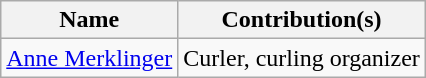<table class="wikitable">
<tr>
<th><strong>Name</strong></th>
<th><strong>Contribution(s)</strong></th>
</tr>
<tr>
<td><a href='#'>Anne Merklinger</a></td>
<td>Curler, curling organizer</td>
</tr>
</table>
